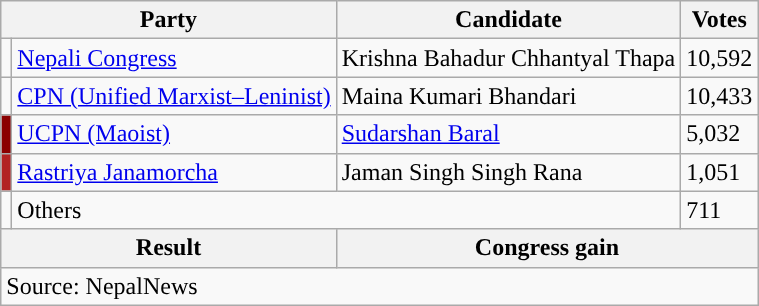<table class="wikitable">
<tr>
<th colspan="2">Party</th>
<th>Candidate</th>
<th>Votes</th>
</tr>
<tr>
<td style="background-color:"></td>
<td><a href='#'>Nepali Congress</a></td>
<td>Krishna Bahadur Chhantyal Thapa</td>
<td>10,592</td>
</tr>
<tr>
<td style="background-color:"></td>
<td><a href='#'>CPN (Unified Marxist–Leninist)</a></td>
<td>Maina Kumari Bhandari</td>
<td>10,433</td>
</tr>
<tr>
<td style="background-color:darkred"></td>
<td><a href='#'>UCPN (Maoist)</a></td>
<td><a href='#'>Sudarshan Baral</a></td>
<td>5,032</td>
</tr>
<tr>
<td style="background-color:firebrick"></td>
<td><a href='#'>Rastriya Janamorcha</a></td>
<td>Jaman Singh Singh Rana</td>
<td>1,051</td>
</tr>
<tr>
<td></td>
<td colspan="2">Others</td>
<td>711</td>
</tr>
<tr>
<th colspan="2">Result</th>
<th colspan="2">Congress gain</th>
</tr>
<tr>
<td colspan="4">Source: NepalNews</td>
</tr>
</table>
